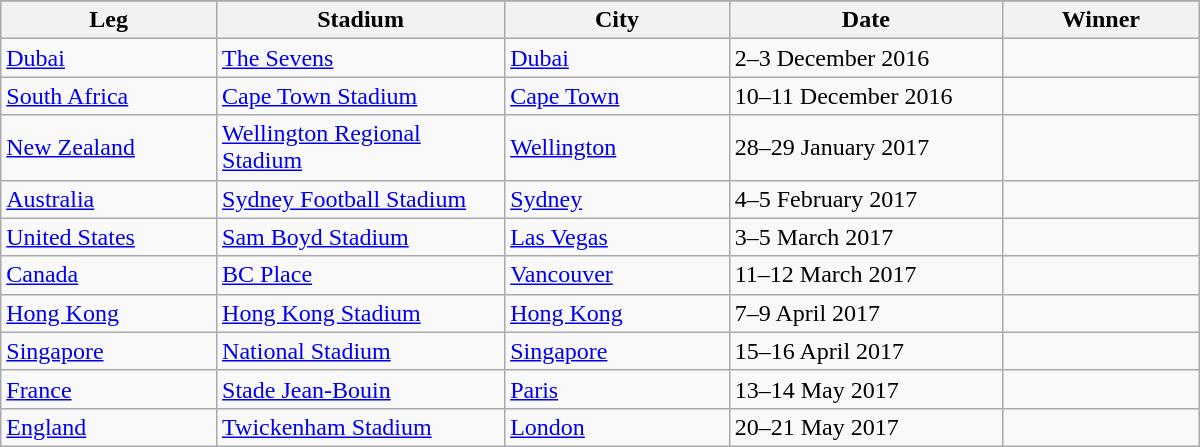<table class="wikitable sortable"  style="width:800px; text-align:left;">
<tr bgcolor="#efefef">
</tr>
<tr bgcolor="#efefef">
<th width=7%>Leg</th>
<th width=10%>Stadium</th>
<th width=7%>City</th>
<th width=10%>Date</th>
<th width=7%>Winner</th>
</tr>
<tr>
<td><a href='#'>Dubai</a></td>
<td><a href='#'>The Sevens</a></td>
<td><a href='#'>Dubai</a></td>
<td>2–3 December 2016</td>
<td></td>
</tr>
<tr>
<td><a href='#'>South Africa</a></td>
<td><a href='#'>Cape Town Stadium</a></td>
<td><a href='#'>Cape Town</a></td>
<td>10–11 December 2016</td>
<td></td>
</tr>
<tr>
<td><a href='#'>New Zealand</a></td>
<td><a href='#'>Wellington Regional Stadium</a></td>
<td><a href='#'>Wellington</a></td>
<td>28–29 January 2017</td>
<td></td>
</tr>
<tr>
<td><a href='#'>Australia</a></td>
<td><a href='#'>Sydney Football Stadium</a></td>
<td><a href='#'>Sydney</a></td>
<td>4–5 February 2017</td>
<td></td>
</tr>
<tr>
<td><a href='#'>United States</a></td>
<td><a href='#'>Sam Boyd Stadium</a></td>
<td><a href='#'>Las Vegas</a></td>
<td>3–5 March 2017</td>
<td></td>
</tr>
<tr>
<td><a href='#'>Canada</a></td>
<td><a href='#'>BC Place</a></td>
<td><a href='#'>Vancouver</a></td>
<td>11–12 March 2017</td>
<td></td>
</tr>
<tr>
<td><a href='#'>Hong Kong</a></td>
<td><a href='#'>Hong Kong Stadium</a></td>
<td><a href='#'>Hong Kong</a></td>
<td>7–9 April 2017</td>
<td></td>
</tr>
<tr>
<td><a href='#'>Singapore</a></td>
<td><a href='#'>National Stadium</a></td>
<td><a href='#'>Singapore</a></td>
<td>15–16 April 2017</td>
<td></td>
</tr>
<tr>
<td><a href='#'>France</a></td>
<td><a href='#'>Stade Jean-Bouin</a></td>
<td><a href='#'>Paris</a></td>
<td>13–14 May 2017</td>
<td></td>
</tr>
<tr>
<td><a href='#'>England</a></td>
<td><a href='#'>Twickenham Stadium</a></td>
<td><a href='#'>London</a></td>
<td>20–21 May 2017</td>
<td></td>
</tr>
</table>
